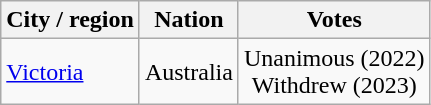<table class="wikitable">
<tr>
<th>City / region</th>
<th>Nation</th>
<th>Votes</th>
</tr>
<tr>
<td><a href='#'>Victoria</a></td>
<td> Australia</td>
<td align="center">Unanimous (2022)<br>Withdrew (2023)</td>
</tr>
</table>
